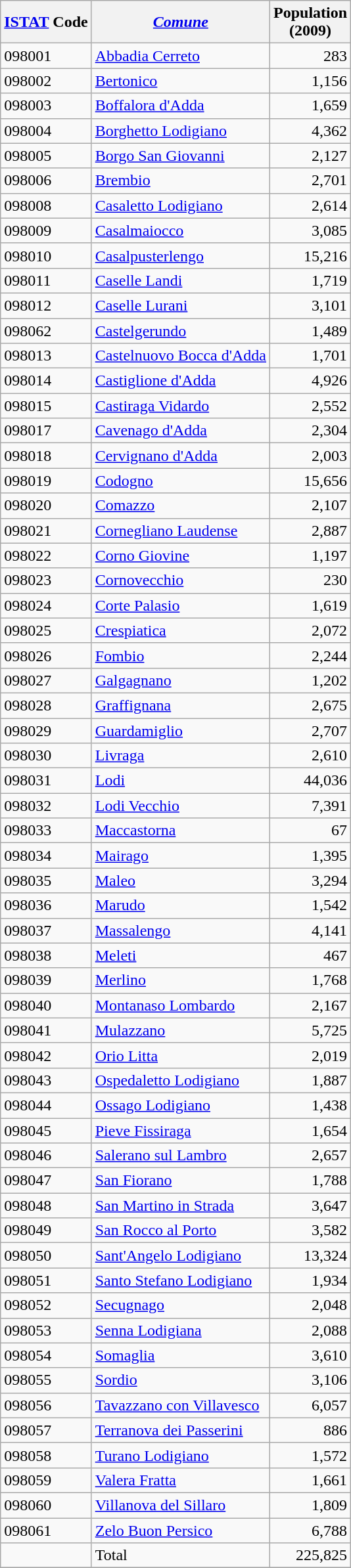<table class="wikitable sortable">
<tr>
<th><a href='#'>ISTAT</a> Code</th>
<th><em><a href='#'>Comune</a></em></th>
<th>Population <br>(2009)</th>
</tr>
<tr>
<td>098001</td>
<td><a href='#'>Abbadia Cerreto</a></td>
<td align=right>283</td>
</tr>
<tr>
<td>098002</td>
<td><a href='#'>Bertonico</a></td>
<td align=right>1,156</td>
</tr>
<tr>
<td>098003</td>
<td><a href='#'>Boffalora d'Adda</a></td>
<td align=right>1,659</td>
</tr>
<tr>
<td>098004</td>
<td><a href='#'>Borghetto Lodigiano</a></td>
<td align=right>4,362</td>
</tr>
<tr>
<td>098005</td>
<td><a href='#'>Borgo San Giovanni</a></td>
<td align=right>2,127</td>
</tr>
<tr>
<td>098006</td>
<td><a href='#'>Brembio</a></td>
<td align=right>2,701</td>
</tr>
<tr>
<td>098008</td>
<td><a href='#'>Casaletto Lodigiano</a></td>
<td align=right>2,614</td>
</tr>
<tr>
<td>098009</td>
<td><a href='#'>Casalmaiocco</a></td>
<td align=right>3,085</td>
</tr>
<tr>
<td>098010</td>
<td><a href='#'>Casalpusterlengo</a></td>
<td align=right>15,216</td>
</tr>
<tr>
<td>098011</td>
<td><a href='#'>Caselle Landi</a></td>
<td align=right>1,719</td>
</tr>
<tr>
<td>098012</td>
<td><a href='#'>Caselle Lurani</a></td>
<td align=right>3,101</td>
</tr>
<tr>
<td>098062</td>
<td><a href='#'>Castelgerundo</a></td>
<td align=right>1,489</td>
</tr>
<tr>
<td>098013</td>
<td><a href='#'>Castelnuovo Bocca d'Adda</a></td>
<td align=right>1,701</td>
</tr>
<tr>
<td>098014</td>
<td><a href='#'>Castiglione d'Adda</a></td>
<td align=right>4,926</td>
</tr>
<tr>
<td>098015</td>
<td><a href='#'>Castiraga Vidardo</a></td>
<td align=right>2,552</td>
</tr>
<tr>
<td>098017</td>
<td><a href='#'>Cavenago d'Adda</a></td>
<td align=right>2,304</td>
</tr>
<tr>
<td>098018</td>
<td><a href='#'>Cervignano d'Adda</a></td>
<td align=right>2,003</td>
</tr>
<tr>
<td>098019</td>
<td><a href='#'>Codogno</a></td>
<td align=right>15,656</td>
</tr>
<tr>
<td>098020</td>
<td><a href='#'>Comazzo</a></td>
<td align=right>2,107</td>
</tr>
<tr>
<td>098021</td>
<td><a href='#'>Cornegliano Laudense</a></td>
<td align=right>2,887</td>
</tr>
<tr>
<td>098022</td>
<td><a href='#'>Corno Giovine</a></td>
<td align=right>1,197</td>
</tr>
<tr>
<td>098023</td>
<td><a href='#'>Cornovecchio</a></td>
<td align=right>230</td>
</tr>
<tr>
<td>098024</td>
<td><a href='#'>Corte Palasio</a></td>
<td align=right>1,619</td>
</tr>
<tr>
<td>098025</td>
<td><a href='#'>Crespiatica</a></td>
<td align=right>2,072</td>
</tr>
<tr>
<td>098026</td>
<td><a href='#'>Fombio</a></td>
<td align=right>2,244</td>
</tr>
<tr>
<td>098027</td>
<td><a href='#'>Galgagnano</a></td>
<td align=right>1,202</td>
</tr>
<tr>
<td>098028</td>
<td><a href='#'>Graffignana</a></td>
<td align=right>2,675</td>
</tr>
<tr>
<td>098029</td>
<td><a href='#'>Guardamiglio</a></td>
<td align=right>2,707</td>
</tr>
<tr>
<td>098030</td>
<td><a href='#'>Livraga</a></td>
<td align=right>2,610</td>
</tr>
<tr>
<td>098031</td>
<td><a href='#'>Lodi</a></td>
<td align=right>44,036</td>
</tr>
<tr>
<td>098032</td>
<td><a href='#'>Lodi Vecchio</a></td>
<td align=right>7,391</td>
</tr>
<tr>
<td>098033</td>
<td><a href='#'>Maccastorna</a></td>
<td align=right>67</td>
</tr>
<tr>
<td>098034</td>
<td><a href='#'>Mairago</a></td>
<td align=right>1,395</td>
</tr>
<tr>
<td>098035</td>
<td><a href='#'>Maleo</a></td>
<td align=right>3,294</td>
</tr>
<tr>
<td>098036</td>
<td><a href='#'>Marudo</a></td>
<td align=right>1,542</td>
</tr>
<tr>
<td>098037</td>
<td><a href='#'>Massalengo</a></td>
<td align=right>4,141</td>
</tr>
<tr>
<td>098038</td>
<td><a href='#'>Meleti</a></td>
<td align=right>467</td>
</tr>
<tr>
<td>098039</td>
<td><a href='#'>Merlino</a></td>
<td align=right>1,768</td>
</tr>
<tr>
<td>098040</td>
<td><a href='#'>Montanaso Lombardo</a></td>
<td align=right>2,167</td>
</tr>
<tr>
<td>098041</td>
<td><a href='#'>Mulazzano</a></td>
<td align=right>5,725</td>
</tr>
<tr>
<td>098042</td>
<td><a href='#'>Orio Litta</a></td>
<td align=right>2,019</td>
</tr>
<tr>
<td>098043</td>
<td><a href='#'>Ospedaletto Lodigiano</a></td>
<td align=right>1,887</td>
</tr>
<tr>
<td>098044</td>
<td><a href='#'>Ossago Lodigiano</a></td>
<td align=right>1,438</td>
</tr>
<tr>
<td>098045</td>
<td><a href='#'>Pieve Fissiraga</a></td>
<td align=right>1,654</td>
</tr>
<tr>
<td>098046</td>
<td><a href='#'>Salerano sul Lambro</a></td>
<td align=right>2,657</td>
</tr>
<tr>
<td>098047</td>
<td><a href='#'>San Fiorano</a></td>
<td align=right>1,788</td>
</tr>
<tr>
<td>098048</td>
<td><a href='#'>San Martino in Strada</a></td>
<td align=right>3,647</td>
</tr>
<tr>
<td>098049</td>
<td><a href='#'>San Rocco al Porto</a></td>
<td align=right>3,582</td>
</tr>
<tr>
<td>098050</td>
<td><a href='#'>Sant'Angelo Lodigiano</a></td>
<td align=right>13,324</td>
</tr>
<tr>
<td>098051</td>
<td><a href='#'>Santo Stefano Lodigiano</a></td>
<td align=right>1,934</td>
</tr>
<tr>
<td>098052</td>
<td><a href='#'>Secugnago</a></td>
<td align=right>2,048</td>
</tr>
<tr>
<td>098053</td>
<td><a href='#'>Senna Lodigiana</a></td>
<td align=right>2,088</td>
</tr>
<tr>
<td>098054</td>
<td><a href='#'>Somaglia</a></td>
<td align=right>3,610</td>
</tr>
<tr>
<td>098055</td>
<td><a href='#'>Sordio</a></td>
<td align=right>3,106</td>
</tr>
<tr>
<td>098056</td>
<td><a href='#'>Tavazzano con Villavesco</a></td>
<td align=right>6,057</td>
</tr>
<tr>
<td>098057</td>
<td><a href='#'>Terranova dei Passerini</a></td>
<td align=right>886</td>
</tr>
<tr>
<td>098058</td>
<td><a href='#'>Turano Lodigiano</a></td>
<td align=right>1,572</td>
</tr>
<tr>
<td>098059</td>
<td><a href='#'>Valera Fratta</a></td>
<td align=right>1,661</td>
</tr>
<tr>
<td>098060</td>
<td><a href='#'>Villanova del Sillaro</a></td>
<td align=right>1,809</td>
</tr>
<tr>
<td>098061</td>
<td><a href='#'>Zelo Buon Persico</a></td>
<td align=right>6,788</td>
</tr>
<tr>
<td></td>
<td>Total</td>
<td align=right>225,825</td>
</tr>
<tr>
</tr>
</table>
